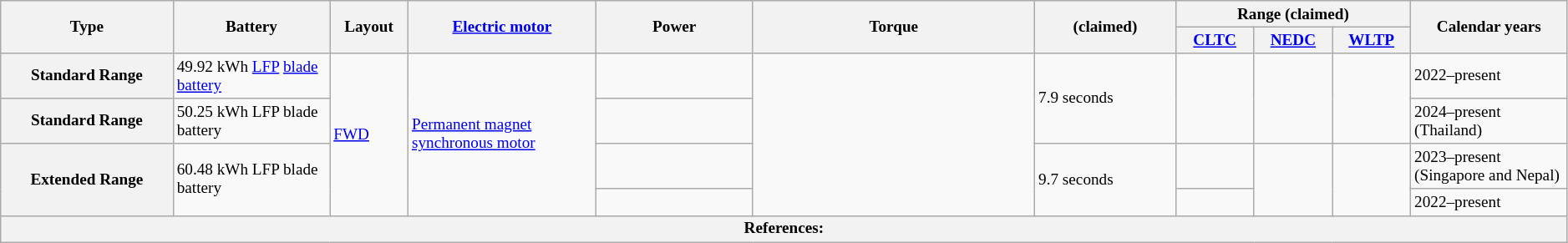<table class="wikitable" style="text-align:left; font-size:80%; width=">
<tr>
<th rowspan="2">Type</th>
<th rowspan="2" width="10%">Battery</th>
<th rowspan="2" width="5%">Layout</th>
<th rowspan="2" width="12%"><a href='#'>Electric motor</a></th>
<th rowspan="2" width="10%">Power</th>
<th rowspan="2" width="18%">Torque</th>
<th rowspan="2" width="9%"> (claimed)</th>
<th colspan="3">Range (claimed)</th>
<th rowspan="2" width="10%">Calendar years</th>
</tr>
<tr>
<th width="5%"><a href='#'>CLTC</a></th>
<th width="5%"><a href='#'>NEDC</a></th>
<th width="5%"><a href='#'>WLTP</a></th>
</tr>
<tr>
<th>Standard Range</th>
<td>49.92 kWh <a href='#'>LFP</a> <a href='#'>blade battery</a></td>
<td rowspan="4"><a href='#'>FWD</a></td>
<td rowspan="4"><a href='#'>Permanent magnet synchronous motor</a></td>
<td></td>
<td rowspan="4"></td>
<td rowspan="2">7.9 seconds</td>
<td rowspan="2"></td>
<td rowspan="2"></td>
<td rowspan="2"></td>
<td>2022–present</td>
</tr>
<tr>
<th>Standard Range</th>
<td>50.25 kWh LFP blade battery</td>
<td></td>
<td>2024–present (Thailand)</td>
</tr>
<tr>
<th rowspan="2">Extended Range</th>
<td rowspan="2">60.48 kWh LFP blade battery</td>
<td></td>
<td rowspan="2">9.7 seconds</td>
<td></td>
<td rowspan="2"></td>
<td rowspan="2"></td>
<td>2023–present (Singapore and Nepal)</td>
</tr>
<tr>
<td></td>
<td></td>
<td>2022–present</td>
</tr>
<tr>
<th colspan="11">References:</th>
</tr>
</table>
